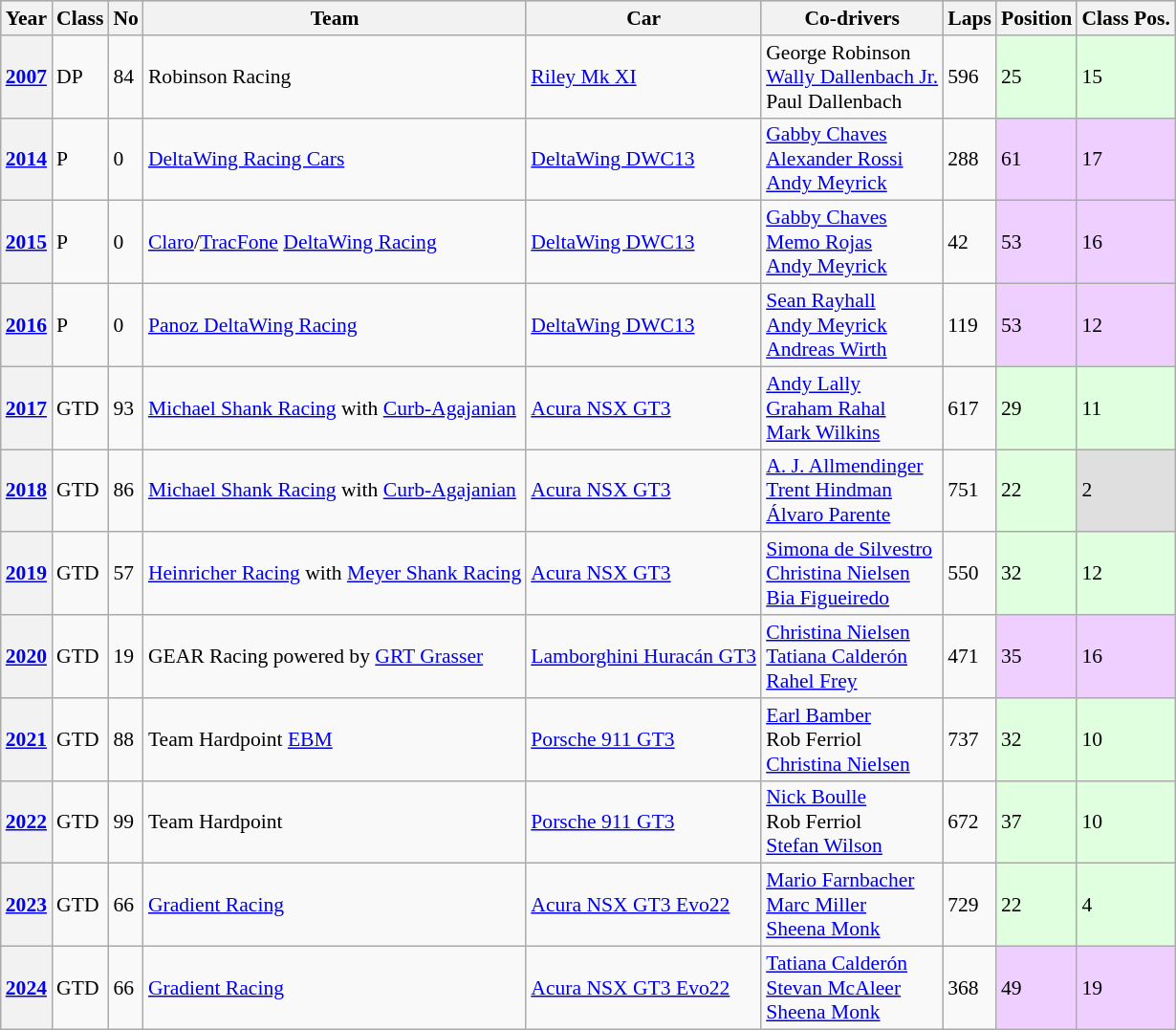<table class="wikitable" style="font-size:90%">
<tr style="background:#abbbdd;">
<th>Year</th>
<th>Class</th>
<th>No</th>
<th>Team</th>
<th>Car</th>
<th>Co-drivers</th>
<th>Laps</th>
<th>Position</th>
<th>Class Pos.</th>
</tr>
<tr>
<th><a href='#'>2007</a></th>
<td>DP</td>
<td>84</td>
<td nowrap> Robinson Racing</td>
<td nowrap><a href='#'>Riley Mk XI</a></td>
<td nowrap> George Robinson<br> <a href='#'>Wally Dallenbach Jr.</a><br> Paul Dallenbach</td>
<td>596</td>
<td style="background:#dfffdf;">25</td>
<td style="background:#dfffdf;">15</td>
</tr>
<tr>
<th><a href='#'>2014</a></th>
<td>P</td>
<td>0</td>
<td nowrap> <a href='#'>DeltaWing Racing Cars</a></td>
<td nowrap><a href='#'>DeltaWing DWC13</a></td>
<td nowrap> <a href='#'>Gabby Chaves</a><br> <a href='#'>Alexander Rossi</a><br> <a href='#'>Andy Meyrick</a></td>
<td>288</td>
<td style="background:#EFCFFF;">61 </td>
<td style="background:#EFCFFF;">17 </td>
</tr>
<tr>
<th><a href='#'>2015</a></th>
<td>P</td>
<td>0</td>
<td nowrap> <a href='#'>Claro</a>/<a href='#'>TracFone</a> <a href='#'>DeltaWing Racing</a></td>
<td nowrap><a href='#'>DeltaWing DWC13</a></td>
<td nowrap> <a href='#'>Gabby Chaves</a><br> <a href='#'>Memo Rojas</a><br> <a href='#'>Andy Meyrick</a></td>
<td>42</td>
<td style="background:#EFCFFF;">53 </td>
<td style="background:#EFCFFF;">16 </td>
</tr>
<tr>
<th><a href='#'>2016</a></th>
<td>P</td>
<td>0</td>
<td nowrap> <a href='#'>Panoz DeltaWing Racing</a></td>
<td nowrap><a href='#'>DeltaWing DWC13</a></td>
<td nowrap> <a href='#'>Sean Rayhall</a><br> <a href='#'>Andy Meyrick</a><br> <a href='#'>Andreas Wirth</a></td>
<td>119</td>
<td style="background:#EFCFFF;">53 </td>
<td style="background:#EFCFFF;">12 </td>
</tr>
<tr>
<th><a href='#'>2017</a></th>
<td>GTD</td>
<td>93</td>
<td nowrap> <a href='#'>Michael Shank Racing</a> with <a href='#'>Curb-Agajanian</a></td>
<td nowrap><a href='#'>Acura NSX GT3</a></td>
<td nowrap> <a href='#'>Andy Lally</a><br> <a href='#'>Graham Rahal</a><br> <a href='#'>Mark Wilkins</a></td>
<td>617</td>
<td style="background:#dfffdf;">29</td>
<td style="background:#dfffdf;">11</td>
</tr>
<tr>
<th><a href='#'>2018</a></th>
<td>GTD</td>
<td>86</td>
<td nowrap> <a href='#'>Michael Shank Racing</a> with <a href='#'>Curb-Agajanian</a></td>
<td nowrap><a href='#'>Acura NSX GT3</a></td>
<td nowrap> <a href='#'>A. J. Allmendinger</a><br> <a href='#'>Trent Hindman</a><br> <a href='#'>Álvaro Parente</a></td>
<td>751</td>
<td style="background:#dfffdf;">22</td>
<td style="background:#DFDFDF;">2</td>
</tr>
<tr>
<th><a href='#'>2019</a></th>
<td>GTD</td>
<td>57</td>
<td nowrap> <a href='#'>Heinricher Racing</a> with <a href='#'>Meyer Shank Racing</a></td>
<td nowrap><a href='#'>Acura NSX GT3</a></td>
<td nowrap> <a href='#'>Simona de Silvestro</a><br> <a href='#'>Christina Nielsen</a><br> <a href='#'>Bia Figueiredo</a></td>
<td>550</td>
<td style="background:#dfffdf;">32</td>
<td style="background:#dfffdf;">12</td>
</tr>
<tr>
<th><a href='#'>2020</a></th>
<td>GTD</td>
<td>19</td>
<td nowrap> GEAR Racing powered by <a href='#'>GRT Grasser</a></td>
<td nowrap><a href='#'>Lamborghini Huracán GT3</a></td>
<td nowrap> <a href='#'>Christina Nielsen</a><br>  <a href='#'>Tatiana Calderón</a><br>  <a href='#'>Rahel Frey</a></td>
<td>471</td>
<td style="background:#EFCFFF;">35 </td>
<td style="background:#EFCFFF;">16 </td>
</tr>
<tr>
<th><a href='#'>2021</a></th>
<td>GTD</td>
<td>88</td>
<td nowrap> Team Hardpoint <a href='#'>EBM</a></td>
<td nowrap><a href='#'>Porsche 911 GT3</a></td>
<td nowrap> <a href='#'>Earl Bamber</a><br>  Rob Ferriol<br>  <a href='#'>Christina Nielsen</a></td>
<td>737</td>
<td style="background:#dfffdf;">32</td>
<td style="background:#dfffdf;">10</td>
</tr>
<tr>
<th><a href='#'>2022</a></th>
<td>GTD</td>
<td>99</td>
<td nowrap> Team Hardpoint</td>
<td nowrap><a href='#'>Porsche 911 GT3</a></td>
<td nowrap> <a href='#'>Nick Boulle</a><br>  Rob Ferriol<br>  <a href='#'>Stefan Wilson</a></td>
<td>672</td>
<td style="background:#dfffdf;">37</td>
<td style="background:#dfffdf;">10</td>
</tr>
<tr>
<th><a href='#'>2023</a></th>
<td>GTD</td>
<td>66</td>
<td nowrap> <a href='#'>Gradient Racing</a></td>
<td nowrap><a href='#'>Acura NSX GT3 Evo22</a></td>
<td nowrap> <a href='#'>Mario Farnbacher</a><br>  <a href='#'>Marc Miller</a><br>  <a href='#'>Sheena Monk</a></td>
<td>729</td>
<td style="background:#dfffdf;">22</td>
<td style="background:#dfffdf;">4</td>
</tr>
<tr>
<th><a href='#'>2024</a></th>
<td>GTD</td>
<td>66</td>
<td nowrap> <a href='#'>Gradient Racing</a></td>
<td nowrap><a href='#'>Acura NSX GT3 Evo22</a></td>
<td nowrap> <a href='#'>Tatiana Calderón</a><br>  <a href='#'>Stevan McAleer</a><br>  <a href='#'>Sheena Monk</a></td>
<td>368</td>
<td style="background:#EFCFFF;">49 </td>
<td style="background:#EFCFFF;">19 </td>
</tr>
</table>
